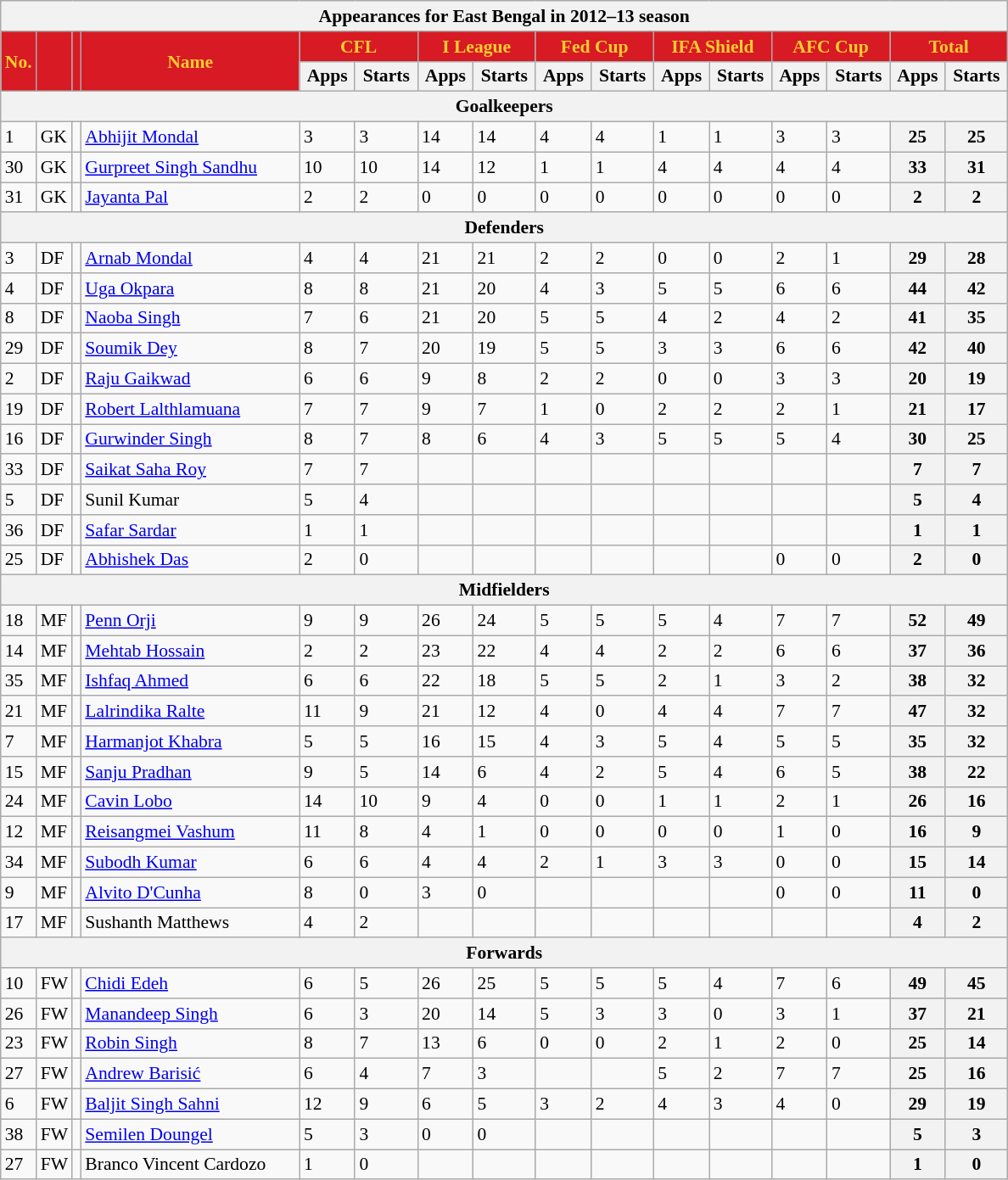<table class="wikitable" style="text-align:left; font-size:90%">
<tr>
<th colspan="16">Appearances for East Bengal in 2012–13 season</th>
</tr>
<tr>
<th rowspan="2" style="background:#d71a23; color:#ffcd31; text-align:center;">No.</th>
<th rowspan="2" style="background:#d71a23; color:#ffcd31; text-align:center;"></th>
<th rowspan="2" style="background:#d71a23; color:#ffcd31; text-align:center;"></th>
<th rowspan="2" style="background:#d71a23; color:#ffcd31; text-align:center; width:165px;">Name</th>
<th colspan="2" style="background:#d71a23; color:#ffcd31; text-align:center; width:86px;">CFL </th>
<th colspan="2" style="background:#d71a23; color:#ffcd31; text-align:center; width:86px;">I League</th>
<th colspan="2" style="background:#d71a23; color:#ffcd31; text-align:center; width:86px;">Fed Cup</th>
<th colspan="2" style="background:#d71a23; color:#ffcd31; text-align:center; width:86px;">IFA Shield</th>
<th colspan="2" style="background:#d71a23; color:#ffcd31; text-align:center; width:86px;">AFC Cup</th>
<th colspan="2" style="background:#d71a23; color:#ffcd31; text-align:center; width:86px;">Total</th>
</tr>
<tr>
<th>Apps</th>
<th>Starts</th>
<th>Apps</th>
<th>Starts</th>
<th>Apps</th>
<th>Starts</th>
<th>Apps</th>
<th>Starts</th>
<th>Apps</th>
<th>Starts</th>
<th>Apps</th>
<th>Starts</th>
</tr>
<tr>
<th colspan="16">Goalkeepers</th>
</tr>
<tr>
<td>1</td>
<td>GK</td>
<td></td>
<td><a href='#'>Abhijit Mondal</a></td>
<td>3</td>
<td>3</td>
<td>14</td>
<td>14</td>
<td>4</td>
<td>4</td>
<td>1</td>
<td>1</td>
<td>3</td>
<td>3</td>
<th>25</th>
<th>25</th>
</tr>
<tr>
<td>30</td>
<td>GK</td>
<td></td>
<td><a href='#'>Gurpreet Singh Sandhu</a></td>
<td>10</td>
<td>10</td>
<td>14</td>
<td>12</td>
<td>1</td>
<td>1</td>
<td>4</td>
<td>4</td>
<td>4</td>
<td>4</td>
<th>33</th>
<th>31</th>
</tr>
<tr>
<td>31</td>
<td>GK</td>
<td></td>
<td><a href='#'>Jayanta Pal</a></td>
<td>2</td>
<td>2</td>
<td>0</td>
<td>0</td>
<td>0</td>
<td>0</td>
<td>0</td>
<td>0</td>
<td>0</td>
<td>0</td>
<th>2</th>
<th>2</th>
</tr>
<tr>
<th colspan="16">Defenders</th>
</tr>
<tr>
<td>3</td>
<td>DF</td>
<td></td>
<td><a href='#'>Arnab Mondal</a></td>
<td>4</td>
<td>4</td>
<td>21</td>
<td>21</td>
<td>2</td>
<td>2</td>
<td>0</td>
<td>0</td>
<td>2</td>
<td>1</td>
<th>29</th>
<th>28</th>
</tr>
<tr>
<td>4</td>
<td>DF</td>
<td></td>
<td><a href='#'>Uga Okpara</a></td>
<td>8</td>
<td>8</td>
<td>21</td>
<td>20</td>
<td>4</td>
<td>3</td>
<td>5</td>
<td>5</td>
<td>6</td>
<td>6</td>
<th>44</th>
<th>42</th>
</tr>
<tr>
<td>8</td>
<td>DF</td>
<td></td>
<td><a href='#'>Naoba Singh</a></td>
<td>7</td>
<td>6</td>
<td>21</td>
<td>20</td>
<td>5</td>
<td>5</td>
<td>4</td>
<td>2</td>
<td>4</td>
<td>2</td>
<th>41</th>
<th>35</th>
</tr>
<tr>
<td>29</td>
<td>DF</td>
<td></td>
<td><a href='#'>Soumik Dey</a></td>
<td>8</td>
<td>7</td>
<td>20</td>
<td>19</td>
<td>5</td>
<td>5</td>
<td>3</td>
<td>3</td>
<td>6</td>
<td>6</td>
<th>42</th>
<th>40</th>
</tr>
<tr>
<td>2</td>
<td>DF</td>
<td></td>
<td><a href='#'>Raju Gaikwad</a></td>
<td>6</td>
<td>6</td>
<td>9</td>
<td>8</td>
<td>2</td>
<td>2</td>
<td>0</td>
<td>0</td>
<td>3</td>
<td>3</td>
<th>20</th>
<th>19</th>
</tr>
<tr>
<td>19</td>
<td>DF</td>
<td></td>
<td><a href='#'>Robert Lalthlamuana</a></td>
<td>7</td>
<td>7</td>
<td>9</td>
<td>7</td>
<td>1</td>
<td>0</td>
<td>2</td>
<td>2</td>
<td>2</td>
<td>1</td>
<th>21</th>
<th>17</th>
</tr>
<tr>
<td>16</td>
<td>DF</td>
<td></td>
<td><a href='#'>Gurwinder Singh</a></td>
<td>8</td>
<td>7</td>
<td>8</td>
<td>6</td>
<td>4</td>
<td>3</td>
<td>5</td>
<td>5</td>
<td>5</td>
<td>4</td>
<th>30</th>
<th>25</th>
</tr>
<tr>
<td>33</td>
<td>DF</td>
<td></td>
<td><a href='#'>Saikat Saha Roy</a></td>
<td>7</td>
<td>7</td>
<td></td>
<td></td>
<td></td>
<td></td>
<td></td>
<td></td>
<td></td>
<td></td>
<th>7</th>
<th>7</th>
</tr>
<tr>
<td>5</td>
<td>DF</td>
<td></td>
<td>Sunil Kumar</td>
<td>5</td>
<td>4</td>
<td></td>
<td></td>
<td></td>
<td></td>
<td></td>
<td></td>
<td></td>
<td></td>
<th>5</th>
<th>4</th>
</tr>
<tr>
<td>36</td>
<td>DF</td>
<td></td>
<td><a href='#'>Safar Sardar</a></td>
<td>1</td>
<td>1</td>
<td></td>
<td></td>
<td></td>
<td></td>
<td></td>
<td></td>
<td></td>
<td></td>
<th>1</th>
<th>1</th>
</tr>
<tr>
<td>25</td>
<td>DF</td>
<td></td>
<td><a href='#'>Abhishek Das</a></td>
<td>2</td>
<td>0</td>
<td></td>
<td></td>
<td></td>
<td></td>
<td></td>
<td></td>
<td>0</td>
<td>0</td>
<th>2</th>
<th>0</th>
</tr>
<tr>
<th colspan="16">Midfielders</th>
</tr>
<tr>
<td>18</td>
<td>MF</td>
<td></td>
<td><a href='#'>Penn Orji</a></td>
<td>9</td>
<td>9</td>
<td>26</td>
<td>24</td>
<td>5</td>
<td>5</td>
<td>5</td>
<td>4</td>
<td>7</td>
<td>7</td>
<th>52</th>
<th>49</th>
</tr>
<tr>
<td>14</td>
<td>MF</td>
<td></td>
<td><a href='#'>Mehtab Hossain</a></td>
<td>2</td>
<td>2</td>
<td>23</td>
<td>22</td>
<td>4</td>
<td>4</td>
<td>2</td>
<td>2</td>
<td>6</td>
<td>6</td>
<th>37</th>
<th>36</th>
</tr>
<tr>
<td>35</td>
<td>MF</td>
<td></td>
<td><a href='#'>Ishfaq Ahmed</a></td>
<td>6</td>
<td>6</td>
<td>22</td>
<td>18</td>
<td>5</td>
<td>5</td>
<td>2</td>
<td>1</td>
<td>3</td>
<td>2</td>
<th>38</th>
<th>32</th>
</tr>
<tr>
<td>21</td>
<td>MF</td>
<td></td>
<td><a href='#'>Lalrindika Ralte</a></td>
<td>11</td>
<td>9</td>
<td>21</td>
<td>12</td>
<td>4</td>
<td>0</td>
<td>4</td>
<td>4</td>
<td>7</td>
<td>7</td>
<th>47</th>
<th>32</th>
</tr>
<tr>
<td>7</td>
<td>MF</td>
<td></td>
<td><a href='#'>Harmanjot Khabra</a></td>
<td>5</td>
<td>5</td>
<td>16</td>
<td>15</td>
<td>4</td>
<td>3</td>
<td>5</td>
<td>4</td>
<td>5</td>
<td>5</td>
<th>35</th>
<th>32</th>
</tr>
<tr>
<td>15</td>
<td>MF</td>
<td></td>
<td><a href='#'>Sanju Pradhan</a></td>
<td>9</td>
<td>5</td>
<td>14</td>
<td>6</td>
<td>4</td>
<td>2</td>
<td>5</td>
<td>4</td>
<td>6</td>
<td>5</td>
<th>38</th>
<th>22</th>
</tr>
<tr>
<td>24</td>
<td>MF</td>
<td></td>
<td><a href='#'>Cavin Lobo</a></td>
<td>14</td>
<td>10</td>
<td>9</td>
<td>4</td>
<td>0</td>
<td>0</td>
<td>1</td>
<td>1</td>
<td>2</td>
<td>1</td>
<th>26</th>
<th>16</th>
</tr>
<tr>
<td>12</td>
<td>MF</td>
<td></td>
<td><a href='#'>Reisangmei Vashum</a></td>
<td>11</td>
<td>8</td>
<td>4</td>
<td>1</td>
<td>0</td>
<td>0</td>
<td>0</td>
<td>0</td>
<td>1</td>
<td>0</td>
<th>16</th>
<th>9</th>
</tr>
<tr>
<td>34</td>
<td>MF</td>
<td></td>
<td><a href='#'>Subodh Kumar</a></td>
<td>6</td>
<td>6</td>
<td>4</td>
<td>4</td>
<td>2</td>
<td>1</td>
<td>3</td>
<td>3</td>
<td>0</td>
<td>0</td>
<th>15</th>
<th>14</th>
</tr>
<tr>
<td>9</td>
<td>MF</td>
<td></td>
<td><a href='#'>Alvito D'Cunha</a></td>
<td>8</td>
<td>0</td>
<td>3</td>
<td>0</td>
<td></td>
<td></td>
<td></td>
<td></td>
<td>0</td>
<td>0</td>
<th>11</th>
<th>0</th>
</tr>
<tr>
<td>17</td>
<td>MF</td>
<td></td>
<td>Sushanth Matthews</td>
<td>4</td>
<td>2</td>
<td></td>
<td></td>
<td></td>
<td></td>
<td></td>
<td></td>
<td></td>
<td></td>
<th>4</th>
<th>2</th>
</tr>
<tr>
<th colspan="16">Forwards</th>
</tr>
<tr>
<td>10</td>
<td>FW</td>
<td></td>
<td><a href='#'>Chidi Edeh</a></td>
<td>6</td>
<td>5</td>
<td>26</td>
<td>25</td>
<td>5</td>
<td>5</td>
<td>5</td>
<td>4</td>
<td>7</td>
<td>6</td>
<th>49</th>
<th>45</th>
</tr>
<tr>
<td>26</td>
<td>FW</td>
<td></td>
<td><a href='#'>Manandeep Singh</a></td>
<td>6</td>
<td>3</td>
<td>20</td>
<td>14</td>
<td>5</td>
<td>3</td>
<td>3</td>
<td>0</td>
<td>3</td>
<td>1</td>
<th>37</th>
<th>21</th>
</tr>
<tr>
<td>23</td>
<td>FW</td>
<td></td>
<td><a href='#'>Robin Singh</a></td>
<td>8</td>
<td>7</td>
<td>13</td>
<td>6</td>
<td>0</td>
<td>0</td>
<td>2</td>
<td>1</td>
<td>2</td>
<td>0</td>
<th>25</th>
<th>14</th>
</tr>
<tr>
<td>27</td>
<td>FW</td>
<td></td>
<td><a href='#'>Andrew Barisić</a></td>
<td>6</td>
<td>4</td>
<td>7</td>
<td>3</td>
<td></td>
<td></td>
<td>5</td>
<td>2</td>
<td>7</td>
<td>7</td>
<th>25</th>
<th>16</th>
</tr>
<tr>
<td>6</td>
<td>FW</td>
<td></td>
<td><a href='#'>Baljit Singh Sahni</a></td>
<td>12</td>
<td>9</td>
<td>6</td>
<td>5</td>
<td>3</td>
<td>2</td>
<td>4</td>
<td>3</td>
<td>4</td>
<td>0</td>
<th>29</th>
<th>19</th>
</tr>
<tr>
<td>38</td>
<td>FW</td>
<td></td>
<td><a href='#'>Semilen Doungel</a></td>
<td>5</td>
<td>3</td>
<td>0</td>
<td>0</td>
<td></td>
<td></td>
<td></td>
<td></td>
<td></td>
<td></td>
<th>5</th>
<th>3</th>
</tr>
<tr>
<td>27</td>
<td>FW</td>
<td></td>
<td>Branco Vincent Cardozo</td>
<td>1</td>
<td>0</td>
<td></td>
<td></td>
<td></td>
<td></td>
<td></td>
<td></td>
<td></td>
<td></td>
<th>1</th>
<th>0</th>
</tr>
</table>
